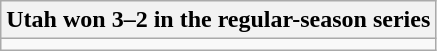<table class="wikitable collapsible collapsed">
<tr>
<th>Utah won 3–2 in the regular-season series</th>
</tr>
<tr>
<td></td>
</tr>
</table>
